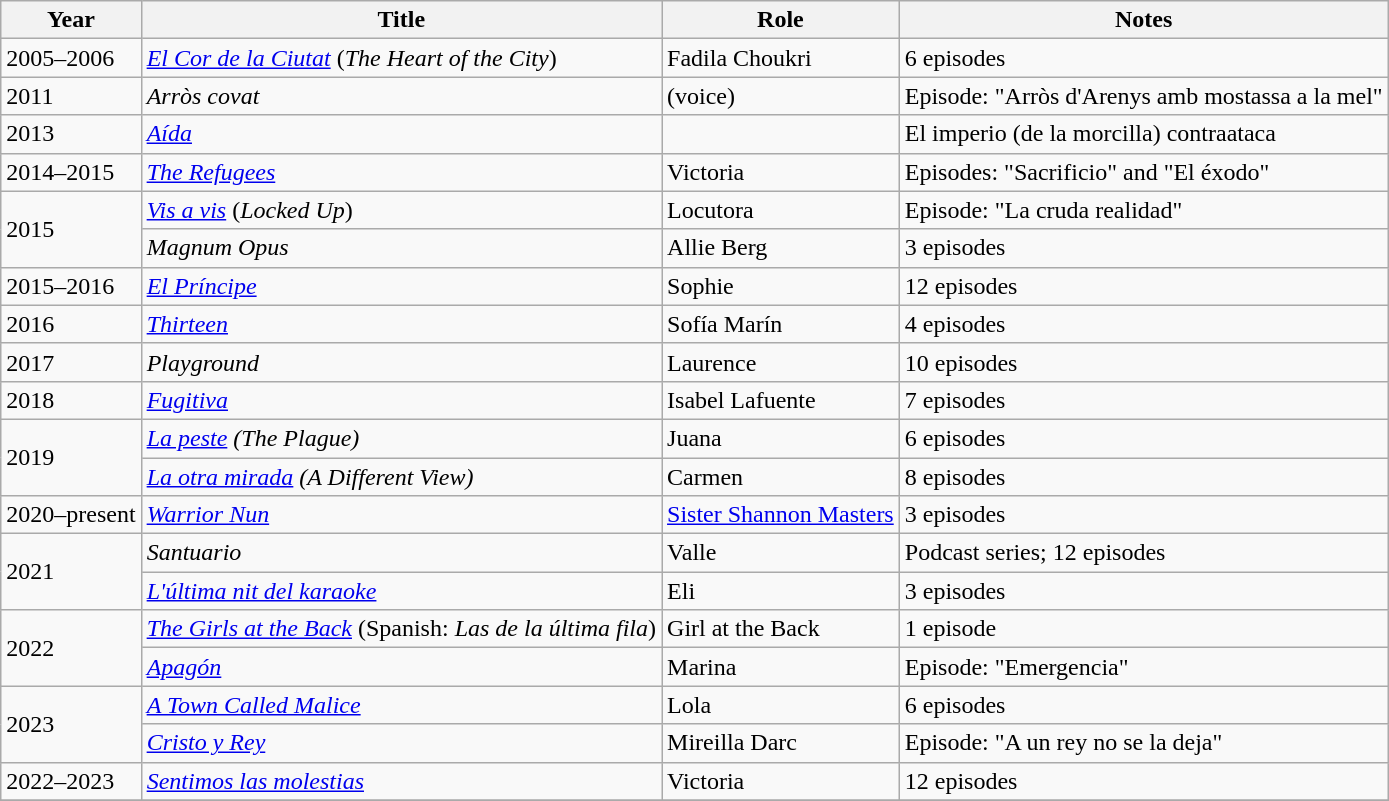<table class="wikitable sortable">
<tr>
<th>Year</th>
<th>Title</th>
<th>Role</th>
<th>Notes</th>
</tr>
<tr>
<td>2005–2006</td>
<td><em><a href='#'>El Cor de la Ciutat</a></em> (<em>The Heart of the City</em>)</td>
<td>Fadila Choukri</td>
<td>6 episodes</td>
</tr>
<tr>
<td>2011</td>
<td><em>Arròs covat</em></td>
<td>(voice)</td>
<td>Episode: "Arròs d'Arenys amb mostassa a la mel"</td>
</tr>
<tr>
<td>2013</td>
<td><em><a href='#'>Aída</a></em></td>
<td></td>
<td>El imperio (de la morcilla) contraataca</td>
</tr>
<tr>
<td>2014–2015</td>
<td><em><a href='#'>The Refugees</a></em></td>
<td>Victoria</td>
<td>Episodes: "Sacrificio" and "El éxodo"</td>
</tr>
<tr>
<td rowspan="2">2015</td>
<td><em><a href='#'>Vis a vis</a></em> (<em>Locked Up</em>)</td>
<td>Locutora</td>
<td>Episode: "La cruda realidad"</td>
</tr>
<tr>
<td><em>Magnum Opus</em></td>
<td>Allie Berg</td>
<td>3 episodes</td>
</tr>
<tr>
<td>2015–2016</td>
<td><em><a href='#'>El Príncipe</a></em></td>
<td>Sophie</td>
<td>12 episodes</td>
</tr>
<tr>
<td>2016</td>
<td><em><a href='#'>Thirteen</a></em></td>
<td>Sofía Marín</td>
<td>4 episodes</td>
</tr>
<tr>
<td>2017</td>
<td><em>Playground</em></td>
<td>Laurence</td>
<td>10 episodes</td>
</tr>
<tr>
<td>2018</td>
<td><em><a href='#'>Fugitiva</a></em></td>
<td>Isabel Lafuente</td>
<td>7 episodes</td>
</tr>
<tr>
<td rowspan="2">2019</td>
<td><em><a href='#'>La peste</a> (The Plague)</em></td>
<td>Juana</td>
<td>6 episodes</td>
</tr>
<tr>
<td><em><a href='#'>La otra mirada</a> (A Different View)</em></td>
<td>Carmen</td>
<td>8 episodes</td>
</tr>
<tr>
<td>2020–present</td>
<td><em><a href='#'>Warrior Nun</a></em></td>
<td><a href='#'>Sister Shannon Masters</a></td>
<td>3 episodes</td>
</tr>
<tr>
<td rowspan="2">2021</td>
<td><em>Santuario</em></td>
<td>Valle</td>
<td>Podcast series; 12 episodes</td>
</tr>
<tr>
<td><em><a href='#'>L'última nit del karaoke</a></em></td>
<td>Eli</td>
<td>3 episodes</td>
</tr>
<tr>
<td rowspan="2">2022</td>
<td><em><a href='#'>The Girls at the Back</a></em> (Spanish: <em>Las de la última fila</em>)</td>
<td>Girl at the Back</td>
<td>1 episode</td>
</tr>
<tr>
<td><em><a href='#'>Apagón</a></em></td>
<td>Marina</td>
<td>Episode: "Emergencia"</td>
</tr>
<tr>
<td rowspan="2">2023</td>
<td><em><a href='#'>A Town Called Malice</a></em></td>
<td>Lola</td>
<td>6 episodes</td>
</tr>
<tr>
<td><em><a href='#'>Cristo y Rey</a></em></td>
<td>Mireilla Darc</td>
<td>Episode: "A un rey no se la deja"</td>
</tr>
<tr>
<td>2022–2023</td>
<td><em><a href='#'>Sentimos las molestias</a></em></td>
<td>Victoria</td>
<td>12 episodes</td>
</tr>
<tr>
</tr>
</table>
